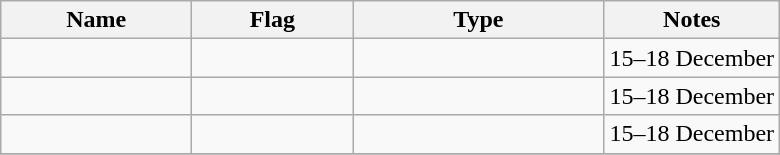<table class="wikitable sortable">
<tr>
<th scope="col" width="120px">Name</th>
<th scope="col" width="100px">Flag</th>
<th scope="col" width="160px">Type</th>
<th>Notes</th>
</tr>
<tr>
<td align="left"></td>
<td align="left"></td>
<td align="left"></td>
<td align="left">15–18 December</td>
</tr>
<tr>
<td align="left"></td>
<td align="left"></td>
<td align="left"></td>
<td align="left">15–18 December</td>
</tr>
<tr>
<td align="left"></td>
<td align="left"></td>
<td align="left"></td>
<td align="left">15–18 December</td>
</tr>
<tr>
</tr>
</table>
